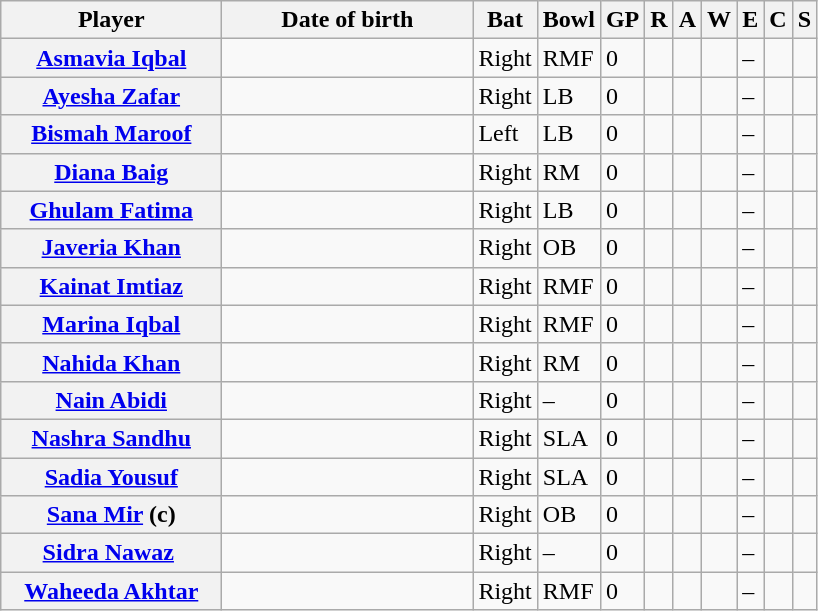<table class="wikitable sortable plainrowheaders">
<tr>
<th scope="col" width="140">Player</th>
<th scope="col" width="160">Date of birth</th>
<th scope="col">Bat</th>
<th scope="col">Bowl</th>
<th scope="col">GP</th>
<th scope="col">R</th>
<th scope="col">A</th>
<th scope="col">W</th>
<th scope="col">E</th>
<th scope="col">C</th>
<th scope="col">S</th>
</tr>
<tr>
<th scope="row"><a href='#'>Asmavia Iqbal</a></th>
<td></td>
<td>Right</td>
<td>RMF</td>
<td>0</td>
<td></td>
<td></td>
<td></td>
<td>–</td>
<td></td>
<td></td>
</tr>
<tr>
<th scope="row"><a href='#'>Ayesha Zafar</a></th>
<td></td>
<td>Right</td>
<td>LB</td>
<td>0</td>
<td></td>
<td></td>
<td></td>
<td>–</td>
<td></td>
<td></td>
</tr>
<tr>
<th scope="row"><a href='#'>Bismah Maroof</a></th>
<td></td>
<td>Left</td>
<td>LB</td>
<td>0</td>
<td></td>
<td></td>
<td></td>
<td>–</td>
<td></td>
<td></td>
</tr>
<tr>
<th scope="row"><a href='#'>Diana Baig</a></th>
<td></td>
<td>Right</td>
<td>RM</td>
<td>0</td>
<td></td>
<td></td>
<td></td>
<td>–</td>
<td></td>
<td></td>
</tr>
<tr>
<th scope="row"><a href='#'>Ghulam Fatima</a></th>
<td></td>
<td>Right</td>
<td>LB</td>
<td>0</td>
<td></td>
<td></td>
<td></td>
<td>–</td>
<td></td>
<td></td>
</tr>
<tr>
<th scope="row"><a href='#'>Javeria Khan</a></th>
<td></td>
<td>Right</td>
<td>OB</td>
<td>0</td>
<td></td>
<td></td>
<td></td>
<td>–</td>
<td></td>
<td></td>
</tr>
<tr>
<th scope="row"><a href='#'>Kainat Imtiaz</a></th>
<td></td>
<td>Right</td>
<td>RMF</td>
<td>0</td>
<td></td>
<td></td>
<td></td>
<td>–</td>
<td></td>
<td></td>
</tr>
<tr>
<th scope="row"><a href='#'>Marina Iqbal</a></th>
<td></td>
<td>Right</td>
<td>RMF</td>
<td>0</td>
<td></td>
<td></td>
<td></td>
<td>–</td>
<td></td>
<td></td>
</tr>
<tr>
<th scope="row"><a href='#'>Nahida Khan</a></th>
<td></td>
<td>Right</td>
<td>RM</td>
<td>0</td>
<td></td>
<td></td>
<td></td>
<td>–</td>
<td></td>
<td></td>
</tr>
<tr>
<th scope="row"><a href='#'>Nain Abidi</a></th>
<td></td>
<td>Right</td>
<td>–</td>
<td>0</td>
<td></td>
<td></td>
<td></td>
<td>–</td>
<td></td>
<td></td>
</tr>
<tr>
<th scope="row"><a href='#'>Nashra Sandhu</a></th>
<td></td>
<td>Right</td>
<td>SLA</td>
<td>0</td>
<td></td>
<td></td>
<td></td>
<td>–</td>
<td></td>
<td></td>
</tr>
<tr>
<th scope="row"><a href='#'>Sadia Yousuf</a></th>
<td></td>
<td>Right</td>
<td>SLA</td>
<td>0</td>
<td></td>
<td></td>
<td></td>
<td>–</td>
<td></td>
<td></td>
</tr>
<tr>
<th scope="row"><a href='#'>Sana Mir</a> (c)</th>
<td></td>
<td>Right</td>
<td>OB</td>
<td>0</td>
<td></td>
<td></td>
<td></td>
<td>–</td>
<td></td>
<td></td>
</tr>
<tr>
<th scope="row"><a href='#'>Sidra Nawaz</a> </th>
<td></td>
<td>Right</td>
<td>–</td>
<td>0</td>
<td></td>
<td></td>
<td></td>
<td>–</td>
<td></td>
<td></td>
</tr>
<tr>
<th scope="row"><a href='#'>Waheeda Akhtar</a></th>
<td></td>
<td>Right</td>
<td>RMF</td>
<td>0</td>
<td></td>
<td></td>
<td></td>
<td>–</td>
<td></td>
<td></td>
</tr>
</table>
